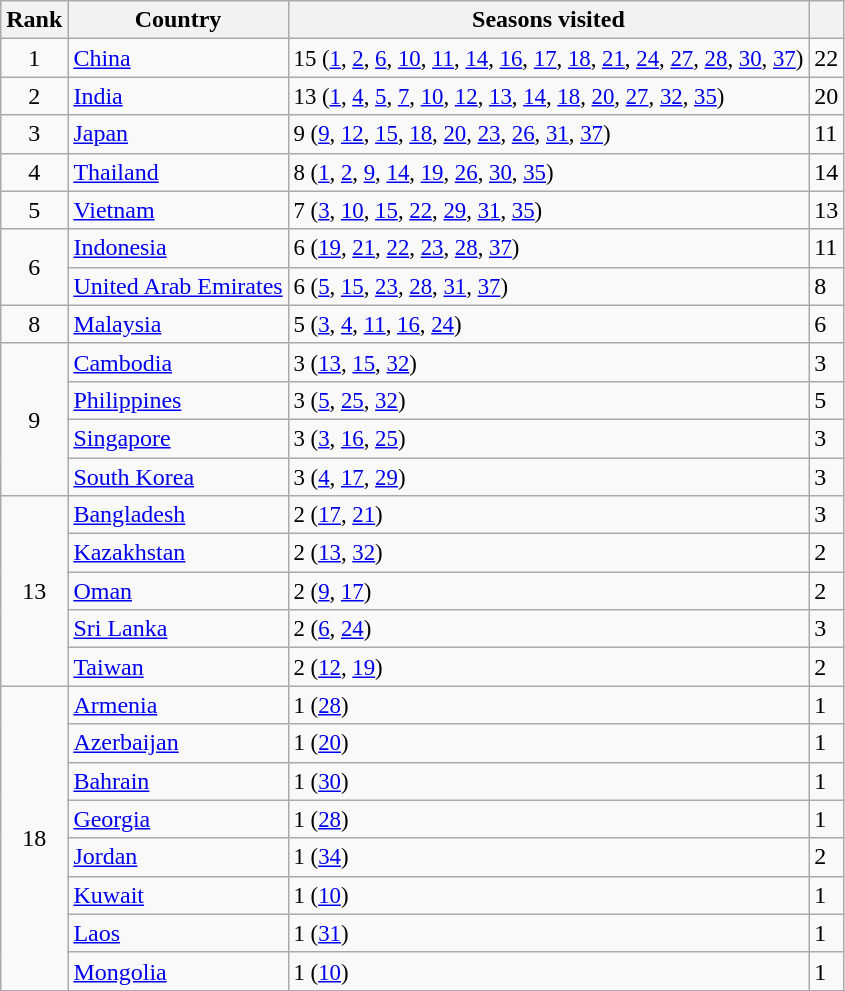<table class="wikitable">
<tr>
<th>Rank</th>
<th>Country</th>
<th>Seasons visited</th>
<th></th>
</tr>
<tr>
<td style="text-align:center;">1</td>
<td><a href='#'>China</a></td>
<td style="font-size:95%">15 (<a href='#'>1</a>, <a href='#'>2</a>, <a href='#'>6</a>, <a href='#'>10</a>, <a href='#'>11</a>, <a href='#'>14</a>, <a href='#'>16</a>, <a href='#'>17</a>, <a href='#'>18</a>, <a href='#'>21</a>, <a href='#'>24</a>, <a href='#'>27</a>, <a href='#'>28</a>, <a href='#'>30</a>, <a href='#'>37</a>)</td>
<td>22</td>
</tr>
<tr>
<td style="text-align:center;">2</td>
<td><a href='#'>India</a></td>
<td style="font-size:95%">13 (<a href='#'>1</a>, <a href='#'>4</a>, <a href='#'>5</a>, <a href='#'>7</a>, <a href='#'>10</a>, <a href='#'>12</a>, <a href='#'>13</a>, <a href='#'>14</a>, <a href='#'>18</a>, <a href='#'>20</a>, <a href='#'>27</a>, <a href='#'>32</a>, <a href='#'>35</a>)</td>
<td>20</td>
</tr>
<tr>
<td style="text-align:center;">3</td>
<td><a href='#'>Japan</a></td>
<td style="font-size:95%">9 (<a href='#'>9</a>, <a href='#'>12</a>, <a href='#'>15</a>, <a href='#'>18</a>, <a href='#'>20</a>, <a href='#'>23</a>, <a href='#'>26</a>, <a href='#'>31</a>, <a href='#'>37</a>)</td>
<td>11</td>
</tr>
<tr>
<td style="text-align:center;">4</td>
<td><a href='#'>Thailand</a></td>
<td style="font-size:95%">8 (<a href='#'>1</a>, <a href='#'>2</a>, <a href='#'>9</a>, <a href='#'>14</a>, <a href='#'>19</a>, <a href='#'>26</a>, <a href='#'>30</a>, <a href='#'>35</a>)</td>
<td>14</td>
</tr>
<tr>
<td style="text-align:center;">5</td>
<td><a href='#'>Vietnam</a></td>
<td style="font-size:95%">7 (<a href='#'>3</a>, <a href='#'>10</a>, <a href='#'>15</a>, <a href='#'>22</a>, <a href='#'>29</a>, <a href='#'>31</a>, <a href='#'>35</a>)</td>
<td>13</td>
</tr>
<tr>
<td rowspan="2" style="text-align:center;">6</td>
<td><a href='#'>Indonesia</a></td>
<td style="font-size:95%">6 (<a href='#'>19</a>, <a href='#'>21</a>, <a href='#'>22</a>, <a href='#'>23</a>, <a href='#'>28</a>, <a href='#'>37</a>)</td>
<td>11</td>
</tr>
<tr>
<td><a href='#'>United Arab Emirates</a></td>
<td style="font-size:95%">6 (<a href='#'>5</a>, <a href='#'>15</a>, <a href='#'>23</a>, <a href='#'>28</a>, <a href='#'>31</a>, <a href='#'>37</a>)</td>
<td>8</td>
</tr>
<tr>
<td style="text-align:center;">8</td>
<td><a href='#'>Malaysia</a></td>
<td style="font-size:95%">5 (<a href='#'>3</a>, <a href='#'>4</a>, <a href='#'>11</a>, <a href='#'>16</a>, <a href='#'>24</a>)</td>
<td>6</td>
</tr>
<tr>
<td rowspan="4" style="text-align:center;">9</td>
<td><a href='#'>Cambodia</a></td>
<td style="font-size:95%">3 (<a href='#'>13</a>, <a href='#'>15</a>, <a href='#'>32</a>)</td>
<td>3</td>
</tr>
<tr>
<td><a href='#'>Philippines</a></td>
<td style="font-size:95%">3 (<a href='#'>5</a>, <a href='#'>25</a>, <a href='#'>32</a>)</td>
<td>5</td>
</tr>
<tr>
<td><a href='#'>Singapore</a></td>
<td style="font-size:95%">3 (<a href='#'>3</a>, <a href='#'>16</a>, <a href='#'>25</a>)</td>
<td>3</td>
</tr>
<tr>
<td><a href='#'>South Korea</a></td>
<td style="font-size:95%">3 (<a href='#'>4</a>, <a href='#'>17</a>, <a href='#'>29</a>)</td>
<td>3</td>
</tr>
<tr>
<td rowspan="5" style="text-align:center;">13</td>
<td><a href='#'>Bangladesh</a></td>
<td style="font-size:95%">2 (<a href='#'>17</a>, <a href='#'>21</a>)</td>
<td>3</td>
</tr>
<tr>
<td><a href='#'>Kazakhstan</a></td>
<td style="font-size:95%">2 (<a href='#'>13</a>, <a href='#'>32</a>)</td>
<td>2</td>
</tr>
<tr>
<td><a href='#'>Oman</a></td>
<td style="font-size:95%">2 (<a href='#'>9</a>, <a href='#'>17</a>)</td>
<td>2</td>
</tr>
<tr>
<td><a href='#'>Sri Lanka</a></td>
<td style="font-size:95%">2 (<a href='#'>6</a>, <a href='#'>24</a>)</td>
<td>3</td>
</tr>
<tr>
<td><a href='#'>Taiwan</a></td>
<td style="font-size:95%">2 (<a href='#'>12</a>, <a href='#'>19</a>)</td>
<td>2</td>
</tr>
<tr>
<td rowspan="8" style="text-align:center;">18</td>
<td><a href='#'>Armenia</a></td>
<td style="font-size:95%">1 (<a href='#'>28</a>)</td>
<td>1</td>
</tr>
<tr>
<td><a href='#'>Azerbaijan</a></td>
<td style="font-size:95%">1 (<a href='#'>20</a>)</td>
<td>1</td>
</tr>
<tr>
<td><a href='#'>Bahrain</a></td>
<td style="font-size:95%">1 (<a href='#'>30</a>)</td>
<td>1</td>
</tr>
<tr>
<td><a href='#'>Georgia</a></td>
<td style="font-size:95%">1 (<a href='#'>28</a>)</td>
<td>1</td>
</tr>
<tr>
<td><a href='#'>Jordan</a></td>
<td style="font-size:95%">1 (<a href='#'>34</a>)</td>
<td>2</td>
</tr>
<tr>
<td><a href='#'>Kuwait</a></td>
<td style="font-size:95%">1 (<a href='#'>10</a>)</td>
<td>1</td>
</tr>
<tr>
<td><a href='#'>Laos</a></td>
<td style="font-size:95%">1 (<a href='#'>31</a>)</td>
<td>1</td>
</tr>
<tr>
<td><a href='#'>Mongolia</a></td>
<td style="font-size:95%">1 (<a href='#'>10</a>)</td>
<td>1</td>
</tr>
<tr>
</tr>
</table>
